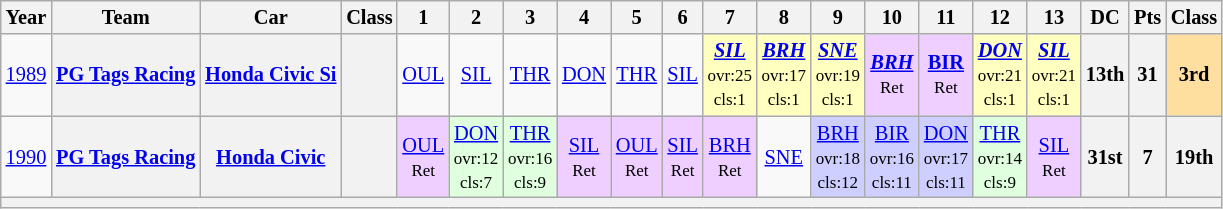<table class="wikitable" style="text-align:center; font-size:85%">
<tr>
<th>Year</th>
<th>Team</th>
<th>Car</th>
<th>Class</th>
<th>1</th>
<th>2</th>
<th>3</th>
<th>4</th>
<th>5</th>
<th>6</th>
<th>7</th>
<th>8</th>
<th>9</th>
<th>10</th>
<th>11</th>
<th>12</th>
<th>13</th>
<th>DC</th>
<th>Pts</th>
<th>Class</th>
</tr>
<tr>
<td><a href='#'>1989</a></td>
<th><a href='#'>PG Tags Racing</a></th>
<th><a href='#'>Honda Civic Si</a></th>
<th><span></span></th>
<td><a href='#'>OUL</a></td>
<td><a href='#'>SIL</a></td>
<td><a href='#'>THR</a></td>
<td><a href='#'>DON</a></td>
<td><a href='#'>THR</a></td>
<td><a href='#'>SIL</a></td>
<td style="background:#FFFFBF;"><strong><em><a href='#'>SIL</a></em></strong><br><small>ovr:25<br>cls:1</small></td>
<td style="background:#FFFFBF;"><strong><em><a href='#'>BRH</a></em></strong><br><small>ovr:17<br>cls:1</small></td>
<td style="background:#FFFFBF;"><strong><em><a href='#'>SNE</a></em></strong><br><small>ovr:19<br>cls:1</small></td>
<td style="background:#EFCFFF;"><strong><em><a href='#'>BRH</a></em></strong><br><small>Ret</small></td>
<td style="background:#EFCFFF;"><strong><a href='#'>BIR</a></strong><br><small>Ret</small></td>
<td style="background:#FFFFBF;"><strong><em><a href='#'>DON</a></em></strong><br><small>ovr:21<br>cls:1</small></td>
<td style="background:#FFFFBF;"><strong><em><a href='#'>SIL</a></em></strong><br><small>ovr:21<br>cls:1</small></td>
<th>13th</th>
<th>31</th>
<td style="background:#FFDF9F;"><strong>3rd</strong></td>
</tr>
<tr>
<td><a href='#'>1990</a></td>
<th><a href='#'>PG Tags Racing</a></th>
<th><a href='#'>Honda Civic</a></th>
<th><span></span></th>
<td style="background:#EFCFFF;"><a href='#'>OUL</a><br><small>Ret</small></td>
<td style="background:#DFFFDF;"><a href='#'>DON</a><br><small>ovr:12<br>cls:7</small></td>
<td style="background:#DFFFDF;"><a href='#'>THR</a><br><small>ovr:16<br>cls:9</small></td>
<td style="background:#EFCFFF;"><a href='#'>SIL</a><br><small>Ret</small></td>
<td style="background:#EFCFFF;"><a href='#'>OUL</a><br><small>Ret</small></td>
<td style="background:#EFCFFF;"><a href='#'>SIL</a><br><small>Ret</small></td>
<td style="background:#EFCFFF;"><a href='#'>BRH</a><br><small>Ret</small></td>
<td><a href='#'>SNE</a></td>
<td style="background:#CFCFFF;"><a href='#'>BRH</a><br><small>ovr:18<br>cls:12</small></td>
<td style="background:#CFCFFF;"><a href='#'>BIR</a><br><small>ovr:16<br>cls:11</small></td>
<td style="background:#CFCFFF;"><a href='#'>DON</a><br><small>ovr:17<br>cls:11</small></td>
<td style="background:#DFFFDF;"><a href='#'>THR</a><br><small>ovr:14<br>cls:9</small></td>
<td style="background:#EFCFFF;"><a href='#'>SIL</a><br><small>Ret</small></td>
<th>31st</th>
<th>7</th>
<th>19th</th>
</tr>
<tr>
<th colspan="20"></th>
</tr>
</table>
